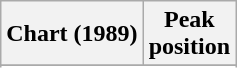<table class="wikitable sortable plainrowheaders">
<tr>
<th scope="col">Chart (1989)</th>
<th scope="col">Peak<br>position</th>
</tr>
<tr>
</tr>
<tr>
</tr>
<tr>
</tr>
<tr>
</tr>
<tr>
</tr>
<tr>
</tr>
<tr>
</tr>
<tr>
</tr>
<tr>
</tr>
<tr>
</tr>
<tr>
</tr>
</table>
